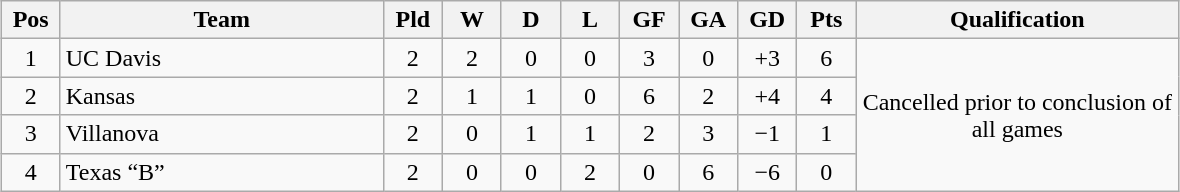<table class="wikitable" style="text-align:center; margin: 1em auto">
<tr>
<th style="width:2em">Pos</th>
<th style="width:13em">Team</th>
<th style="width:2em">Pld</th>
<th style="width:2em">W</th>
<th style="width:2em">D</th>
<th style="width:2em">L</th>
<th style="width:2em">GF</th>
<th style="width:2em">GA</th>
<th style="width:2em">GD</th>
<th style="width:2em">Pts</th>
<th style="width:13em">Qualification</th>
</tr>
<tr>
<td>1</td>
<td style="text-align:left">UC Davis</td>
<td>2</td>
<td>2</td>
<td>0</td>
<td>0</td>
<td>3</td>
<td>0</td>
<td>+3</td>
<td>6</td>
<td rowspan="4">Cancelled prior to conclusion of all games</td>
</tr>
<tr>
<td>2</td>
<td style="text-align:left">Kansas</td>
<td>2</td>
<td>1</td>
<td>1</td>
<td>0</td>
<td>6</td>
<td>2</td>
<td>+4</td>
<td>4</td>
</tr>
<tr>
<td>3</td>
<td style="text-align:left">Villanova</td>
<td>2</td>
<td>0</td>
<td>1</td>
<td>1</td>
<td>2</td>
<td>3</td>
<td>−1</td>
<td>1</td>
</tr>
<tr>
<td>4</td>
<td style="text-align:left">Texas “B”</td>
<td>2</td>
<td>0</td>
<td>0</td>
<td>2</td>
<td>0</td>
<td>6</td>
<td>−6</td>
<td>0</td>
</tr>
</table>
